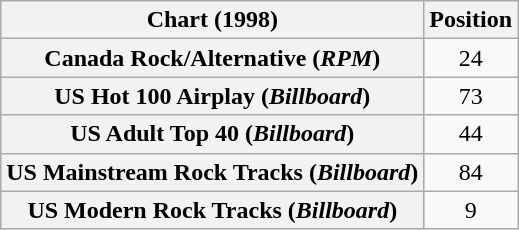<table class="wikitable sortable plainrowheaders" style="text-align:center">
<tr>
<th>Chart (1998)</th>
<th>Position</th>
</tr>
<tr>
<th scope="row">Canada Rock/Alternative (<em>RPM</em>)</th>
<td>24</td>
</tr>
<tr>
<th scope="row">US Hot 100 Airplay (<em>Billboard</em>)</th>
<td>73</td>
</tr>
<tr>
<th scope="row">US Adult Top 40 (<em>Billboard</em>)</th>
<td>44</td>
</tr>
<tr>
<th scope="row">US Mainstream Rock Tracks (<em>Billboard</em>)</th>
<td>84</td>
</tr>
<tr>
<th scope="row">US Modern Rock Tracks (<em>Billboard</em>)</th>
<td>9</td>
</tr>
</table>
